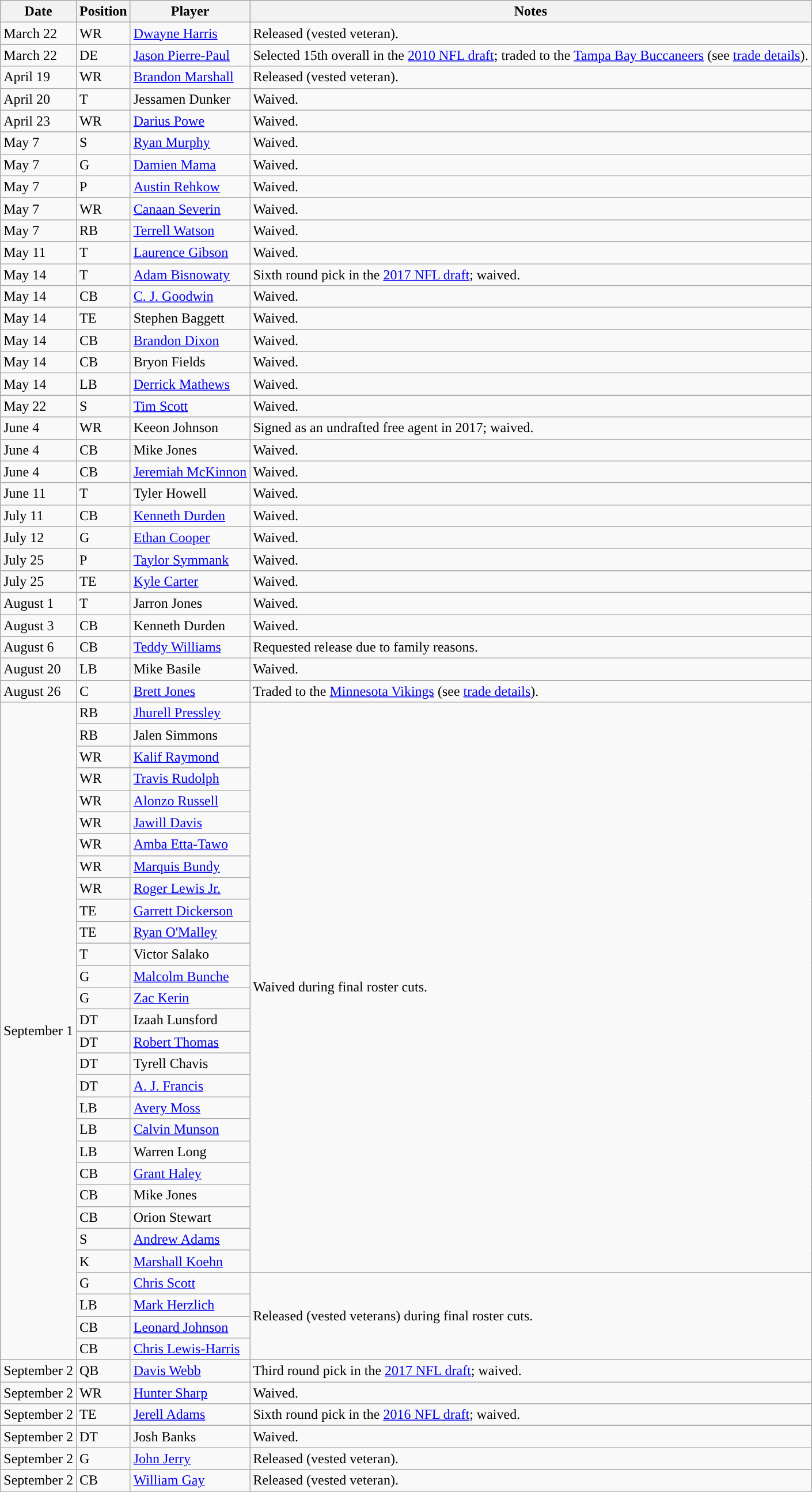<table class="wikitable sortable">
<tr>
<th>Date</th>
<th>Position</th>
<th>Player</th>
<th>Notes</th>
</tr>
<tr>
<td>March 22</td>
<td>WR</td>
<td><a href='#'>Dwayne Harris</a></td>
<td>Released (vested veteran).</td>
</tr>
<tr>
<td>March 22</td>
<td>DE</td>
<td><a href='#'>Jason Pierre-Paul</a></td>
<td>Selected 15th overall in the <a href='#'>2010 NFL draft</a>; traded to the <a href='#'>Tampa Bay Buccaneers</a> (see <a href='#'>trade details</a>).</td>
</tr>
<tr>
<td>April 19</td>
<td>WR</td>
<td><a href='#'>Brandon Marshall</a></td>
<td>Released (vested veteran).</td>
</tr>
<tr>
<td>April 20</td>
<td>T</td>
<td>Jessamen Dunker</td>
<td>Waived.</td>
</tr>
<tr>
<td>April 23</td>
<td>WR</td>
<td><a href='#'>Darius Powe</a></td>
<td>Waived.</td>
</tr>
<tr>
<td>May 7</td>
<td>S</td>
<td><a href='#'>Ryan Murphy</a></td>
<td>Waived.</td>
</tr>
<tr>
<td>May 7</td>
<td>G</td>
<td><a href='#'>Damien Mama</a></td>
<td>Waived.</td>
</tr>
<tr>
<td>May 7</td>
<td>P</td>
<td><a href='#'>Austin Rehkow</a></td>
<td>Waived.</td>
</tr>
<tr>
<td>May 7</td>
<td>WR</td>
<td><a href='#'>Canaan Severin</a></td>
<td>Waived.</td>
</tr>
<tr>
<td>May 7</td>
<td>RB</td>
<td><a href='#'>Terrell Watson</a></td>
<td>Waived.</td>
</tr>
<tr>
<td>May 11</td>
<td>T</td>
<td><a href='#'>Laurence Gibson</a></td>
<td>Waived.</td>
</tr>
<tr>
<td>May 14</td>
<td>T</td>
<td><a href='#'>Adam Bisnowaty</a></td>
<td>Sixth round pick in the <a href='#'>2017 NFL draft</a>; waived.</td>
</tr>
<tr>
<td>May 14</td>
<td>CB</td>
<td><a href='#'>C. J. Goodwin</a></td>
<td>Waived.</td>
</tr>
<tr>
<td>May 14</td>
<td>TE</td>
<td>Stephen Baggett</td>
<td>Waived.</td>
</tr>
<tr>
<td>May 14</td>
<td>CB</td>
<td><a href='#'>Brandon Dixon</a></td>
<td>Waived.</td>
</tr>
<tr>
<td>May 14</td>
<td>CB</td>
<td>Bryon Fields</td>
<td>Waived.</td>
</tr>
<tr>
<td>May 14</td>
<td>LB</td>
<td><a href='#'>Derrick Mathews</a></td>
<td>Waived.</td>
</tr>
<tr>
<td>May 22</td>
<td>S</td>
<td><a href='#'>Tim Scott</a></td>
<td>Waived.</td>
</tr>
<tr>
<td>June 4</td>
<td>WR</td>
<td>Keeon Johnson</td>
<td>Signed as an undrafted free agent in 2017; waived.</td>
</tr>
<tr>
<td>June 4</td>
<td>CB</td>
<td>Mike Jones</td>
<td>Waived.</td>
</tr>
<tr>
<td>June 4</td>
<td>CB</td>
<td><a href='#'>Jeremiah McKinnon</a></td>
<td>Waived.</td>
</tr>
<tr>
<td>June 11</td>
<td>T</td>
<td>Tyler Howell</td>
<td>Waived.</td>
</tr>
<tr>
<td>July 11</td>
<td>CB</td>
<td><a href='#'>Kenneth Durden</a></td>
<td>Waived.</td>
</tr>
<tr>
<td>July 12</td>
<td>G</td>
<td><a href='#'>Ethan Cooper</a></td>
<td>Waived.</td>
</tr>
<tr>
<td>July 25</td>
<td>P</td>
<td><a href='#'>Taylor Symmank</a></td>
<td>Waived.</td>
</tr>
<tr>
<td>July 25</td>
<td>TE</td>
<td><a href='#'>Kyle Carter</a></td>
<td>Waived.</td>
</tr>
<tr>
<td>August 1</td>
<td>T</td>
<td>Jarron Jones</td>
<td>Waived.</td>
</tr>
<tr>
<td>August 3</td>
<td>CB</td>
<td>Kenneth Durden</td>
<td>Waived.</td>
</tr>
<tr>
<td>August 6</td>
<td>CB</td>
<td><a href='#'>Teddy Williams</a></td>
<td>Requested release due to family reasons.</td>
</tr>
<tr>
<td>August 20</td>
<td>LB</td>
<td>Mike Basile</td>
<td>Waived.</td>
</tr>
<tr>
<td>August 26</td>
<td>C</td>
<td><a href='#'>Brett Jones</a></td>
<td>Traded to the <a href='#'>Minnesota Vikings</a> (see <a href='#'>trade details</a>).</td>
</tr>
<tr>
<td rowspan=30>September 1</td>
<td>RB</td>
<td><a href='#'>Jhurell Pressley</a></td>
<td rowspan=26>Waived during final roster cuts.</td>
</tr>
<tr>
<td>RB</td>
<td>Jalen Simmons</td>
</tr>
<tr>
<td>WR</td>
<td><a href='#'>Kalif Raymond</a></td>
</tr>
<tr>
<td>WR</td>
<td><a href='#'>Travis Rudolph</a></td>
</tr>
<tr>
<td>WR</td>
<td><a href='#'>Alonzo Russell</a></td>
</tr>
<tr>
<td>WR</td>
<td><a href='#'>Jawill Davis</a></td>
</tr>
<tr>
<td>WR</td>
<td><a href='#'>Amba Etta-Tawo</a></td>
</tr>
<tr>
<td>WR</td>
<td><a href='#'>Marquis Bundy</a></td>
</tr>
<tr>
<td>WR</td>
<td><a href='#'>Roger Lewis Jr.</a></td>
</tr>
<tr>
<td>TE</td>
<td><a href='#'>Garrett Dickerson</a></td>
</tr>
<tr>
<td>TE</td>
<td><a href='#'>Ryan O'Malley</a></td>
</tr>
<tr>
<td>T</td>
<td>Victor Salako</td>
</tr>
<tr>
<td>G</td>
<td><a href='#'>Malcolm Bunche</a></td>
</tr>
<tr>
<td>G</td>
<td><a href='#'>Zac Kerin</a></td>
</tr>
<tr>
<td>DT</td>
<td>Izaah Lunsford</td>
</tr>
<tr>
<td>DT</td>
<td><a href='#'>Robert Thomas</a></td>
</tr>
<tr>
<td>DT</td>
<td>Tyrell Chavis</td>
</tr>
<tr>
<td>DT</td>
<td><a href='#'>A. J. Francis</a></td>
</tr>
<tr>
<td>LB</td>
<td><a href='#'>Avery Moss</a></td>
</tr>
<tr>
<td>LB</td>
<td><a href='#'>Calvin Munson</a></td>
</tr>
<tr>
<td>LB</td>
<td>Warren Long</td>
</tr>
<tr>
<td>CB</td>
<td><a href='#'>Grant Haley</a></td>
</tr>
<tr>
<td>CB</td>
<td>Mike Jones</td>
</tr>
<tr>
<td>CB</td>
<td>Orion Stewart</td>
</tr>
<tr>
<td>S</td>
<td><a href='#'>Andrew Adams</a></td>
</tr>
<tr>
<td>K</td>
<td><a href='#'>Marshall Koehn</a></td>
</tr>
<tr>
<td>G</td>
<td><a href='#'>Chris Scott</a></td>
<td rowspan=4>Released (vested veterans) during final roster cuts.</td>
</tr>
<tr>
<td>LB</td>
<td><a href='#'>Mark Herzlich</a></td>
</tr>
<tr>
<td>CB</td>
<td><a href='#'>Leonard Johnson</a></td>
</tr>
<tr>
<td>CB</td>
<td><a href='#'>Chris Lewis-Harris</a></td>
</tr>
<tr>
<td>September 2</td>
<td>QB</td>
<td><a href='#'>Davis Webb</a></td>
<td>Third round pick in the <a href='#'>2017 NFL draft</a>; waived.</td>
</tr>
<tr>
<td>September 2</td>
<td>WR</td>
<td><a href='#'>Hunter Sharp</a></td>
<td>Waived.</td>
</tr>
<tr>
<td>September 2</td>
<td>TE</td>
<td><a href='#'>Jerell Adams</a></td>
<td>Sixth round pick in the <a href='#'>2016 NFL draft</a>; waived.</td>
</tr>
<tr>
<td>September 2</td>
<td>DT</td>
<td>Josh Banks</td>
<td>Waived.</td>
</tr>
<tr>
<td>September 2</td>
<td>G</td>
<td><a href='#'>John Jerry</a></td>
<td>Released (vested veteran).</td>
</tr>
<tr>
<td>September 2</td>
<td>CB</td>
<td><a href='#'>William Gay</a></td>
<td>Released (vested veteran).</td>
</tr>
</table>
